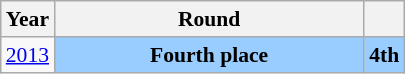<table class="wikitable" style="text-align: center; font-size:90%">
<tr>
<th>Year</th>
<th style="width:200px">Round</th>
<th></th>
</tr>
<tr>
<td><a href='#'>2013</a></td>
<td bgcolor="9acdff"><strong>Fourth place</strong></td>
<td bgcolor="9acdff"><strong>4th</strong></td>
</tr>
</table>
